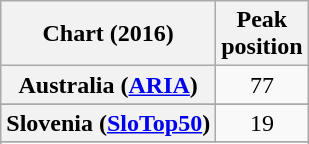<table class="wikitable sortable plainrowheaders" style="text-align:center">
<tr>
<th scope="col">Chart (2016)</th>
<th scope="col">Peak<br>position</th>
</tr>
<tr>
<th scope="row">Australia (<a href='#'>ARIA</a>)</th>
<td>77</td>
</tr>
<tr>
</tr>
<tr>
</tr>
<tr>
</tr>
<tr>
</tr>
<tr>
</tr>
<tr>
</tr>
<tr>
</tr>
<tr>
</tr>
<tr>
</tr>
<tr>
<th scope="row">Slovenia (<a href='#'>SloTop50</a>)</th>
<td>19</td>
</tr>
<tr>
</tr>
<tr>
</tr>
<tr>
</tr>
</table>
